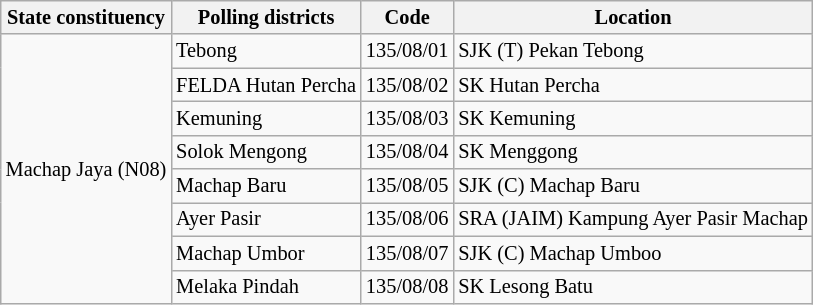<table class="wikitable sortable mw-collapsible" style="white-space:nowrap;font-size:85%">
<tr>
<th>State constituency</th>
<th>Polling districts</th>
<th>Code</th>
<th>Location</th>
</tr>
<tr>
<td rowspan="8">Machap Jaya (N08)</td>
<td>Tebong</td>
<td>135/08/01</td>
<td>SJK (T) Pekan Tebong</td>
</tr>
<tr>
<td>FELDA Hutan Percha</td>
<td>135/08/02</td>
<td>SK Hutan Percha</td>
</tr>
<tr>
<td>Kemuning</td>
<td>135/08/03</td>
<td>SK Kemuning</td>
</tr>
<tr>
<td>Solok Mengong</td>
<td>135/08/04</td>
<td>SK Menggong</td>
</tr>
<tr>
<td>Machap Baru</td>
<td>135/08/05</td>
<td>SJK (C) Machap Baru</td>
</tr>
<tr>
<td>Ayer Pasir</td>
<td>135/08/06</td>
<td>SRA (JAIM) Kampung Ayer Pasir Machap</td>
</tr>
<tr>
<td>Machap Umbor</td>
<td>135/08/07</td>
<td>SJK (C) Machap Umboo</td>
</tr>
<tr>
<td>Melaka Pindah</td>
<td>135/08/08</td>
<td>SK Lesong Batu</td>
</tr>
</table>
